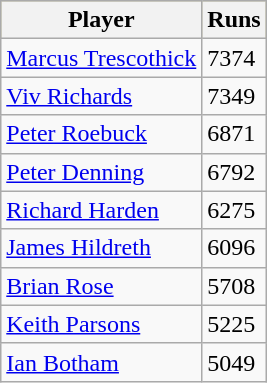<table class="wikitable">
<tr style="background:#bdb76b;">
<th>Player</th>
<th>Runs</th>
</tr>
<tr>
<td><a href='#'>Marcus Trescothick</a></td>
<td>7374</td>
</tr>
<tr>
<td><a href='#'>Viv Richards</a></td>
<td>7349</td>
</tr>
<tr>
<td><a href='#'>Peter Roebuck</a></td>
<td>6871</td>
</tr>
<tr>
<td><a href='#'>Peter Denning</a></td>
<td>6792</td>
</tr>
<tr>
<td><a href='#'>Richard Harden</a></td>
<td>6275</td>
</tr>
<tr>
<td><a href='#'>James Hildreth</a></td>
<td>6096</td>
</tr>
<tr>
<td><a href='#'>Brian Rose</a></td>
<td>5708</td>
</tr>
<tr>
<td><a href='#'>Keith Parsons</a></td>
<td>5225</td>
</tr>
<tr>
<td><a href='#'>Ian Botham</a></td>
<td>5049</td>
</tr>
</table>
